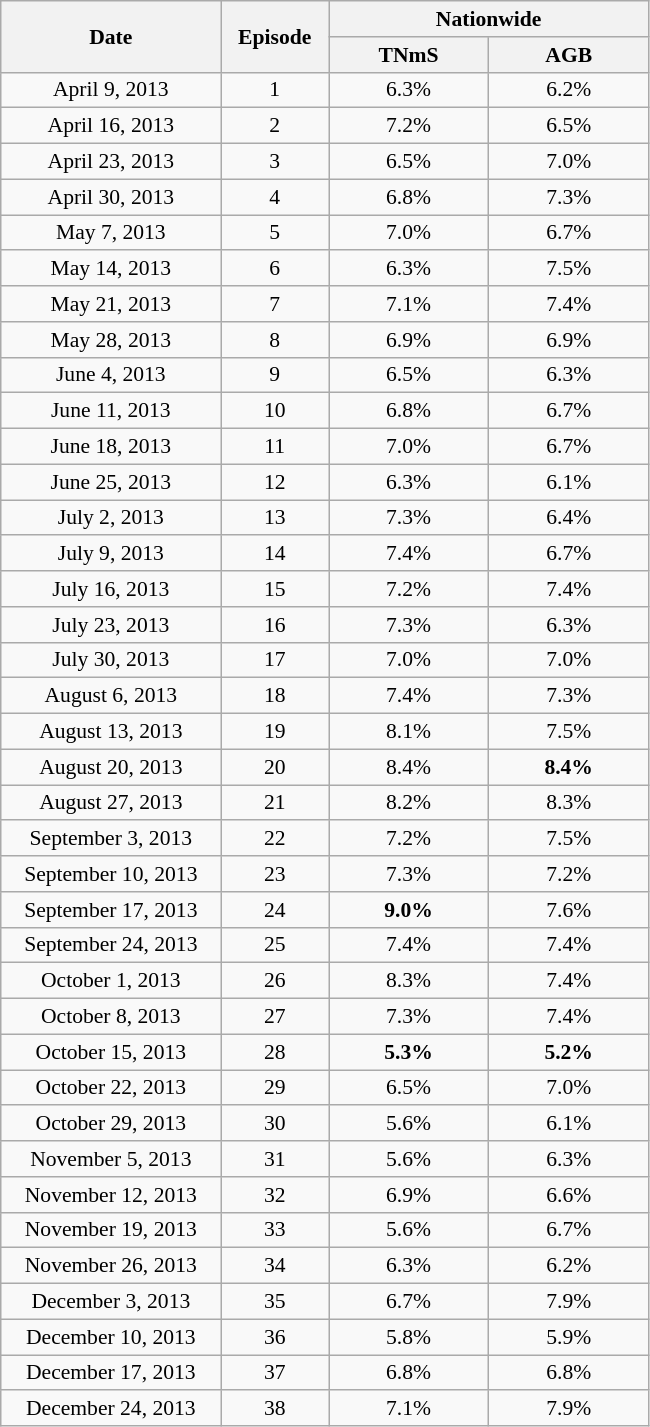<table class="wikitable" style="font-size: 90%;">
<tr>
<th width=140 rowspan="2">Date</th>
<th width=65 rowspan="2">Episode</th>
<th width=100 colspan="2">Nationwide</th>
</tr>
<tr>
<th width=100 bgcolor="#ffcce6">TNmS</th>
<th width=100 bgcolor="#ffe6cc">AGB</th>
</tr>
<tr align="center">
<td>April 9, 2013</td>
<td>1</td>
<td>6.3%</td>
<td>6.2%</td>
</tr>
<tr align="center">
<td>April 16, 2013</td>
<td>2</td>
<td>7.2%</td>
<td>6.5%</td>
</tr>
<tr align="center">
<td>April 23, 2013</td>
<td>3</td>
<td>6.5%</td>
<td>7.0%</td>
</tr>
<tr align="center">
<td>April 30, 2013</td>
<td>4</td>
<td>6.8%</td>
<td>7.3%</td>
</tr>
<tr align="center">
<td>May 7, 2013</td>
<td>5</td>
<td>7.0%</td>
<td>6.7%</td>
</tr>
<tr align="center">
<td>May 14, 2013</td>
<td>6</td>
<td>6.3%</td>
<td>7.5%</td>
</tr>
<tr align="center">
<td>May 21, 2013</td>
<td>7</td>
<td>7.1%</td>
<td>7.4%</td>
</tr>
<tr align="center">
<td>May 28, 2013</td>
<td>8</td>
<td>6.9%</td>
<td>6.9%</td>
</tr>
<tr align="center">
<td>June 4, 2013</td>
<td>9</td>
<td>6.5%</td>
<td>6.3%</td>
</tr>
<tr align="center">
<td>June 11, 2013</td>
<td>10</td>
<td>6.8%</td>
<td>6.7%</td>
</tr>
<tr align="center">
<td>June 18, 2013</td>
<td>11</td>
<td>7.0%</td>
<td>6.7%</td>
</tr>
<tr align="center">
<td>June 25, 2013</td>
<td>12</td>
<td>6.3%</td>
<td>6.1%</td>
</tr>
<tr align="center">
<td>July 2, 2013</td>
<td>13</td>
<td>7.3%</td>
<td>6.4%</td>
</tr>
<tr align="center">
<td>July 9, 2013</td>
<td>14</td>
<td>7.4%</td>
<td>6.7%</td>
</tr>
<tr align="center">
<td>July 16, 2013</td>
<td>15</td>
<td>7.2%</td>
<td>7.4%</td>
</tr>
<tr align="center">
<td>July 23, 2013</td>
<td>16</td>
<td>7.3%</td>
<td>6.3%</td>
</tr>
<tr align="center">
<td>July 30, 2013</td>
<td>17</td>
<td>7.0%</td>
<td>7.0%</td>
</tr>
<tr align="center">
<td>August 6, 2013</td>
<td>18</td>
<td>7.4%</td>
<td>7.3%</td>
</tr>
<tr align="center">
<td>August 13, 2013</td>
<td>19</td>
<td>8.1%</td>
<td>7.5%</td>
</tr>
<tr align="center">
<td>August 20, 2013</td>
<td>20</td>
<td>8.4%</td>
<td><span><strong>8.4%</strong></span></td>
</tr>
<tr align="center">
<td>August 27, 2013</td>
<td>21</td>
<td>8.2%</td>
<td>8.3%</td>
</tr>
<tr align="center">
<td>September 3, 2013</td>
<td>22</td>
<td>7.2%</td>
<td>7.5%</td>
</tr>
<tr align="center">
<td>September 10, 2013</td>
<td>23</td>
<td>7.3%</td>
<td>7.2%</td>
</tr>
<tr align="center">
<td>September 17, 2013</td>
<td>24</td>
<td><span><strong>9.0%</strong></span></td>
<td>7.6%</td>
</tr>
<tr align="center">
<td>September 24, 2013</td>
<td>25</td>
<td>7.4%</td>
<td>7.4%</td>
</tr>
<tr align="center">
<td>October 1, 2013</td>
<td>26</td>
<td>8.3%</td>
<td>7.4%</td>
</tr>
<tr align="center">
<td>October 8, 2013</td>
<td>27</td>
<td>7.3%</td>
<td>7.4%</td>
</tr>
<tr align="center">
<td>October 15, 2013</td>
<td>28</td>
<td><span><strong>5.3%</strong></span></td>
<td><span><strong>5.2%</strong></span></td>
</tr>
<tr align="center">
<td>October 22, 2013</td>
<td>29</td>
<td>6.5%</td>
<td>7.0%</td>
</tr>
<tr align="center">
<td>October 29, 2013</td>
<td>30</td>
<td>5.6%</td>
<td>6.1%</td>
</tr>
<tr align="center">
<td>November 5, 2013</td>
<td>31</td>
<td>5.6%</td>
<td>6.3%</td>
</tr>
<tr align="center">
<td>November 12, 2013</td>
<td>32</td>
<td>6.9%</td>
<td>6.6%</td>
</tr>
<tr align="center">
<td>November 19, 2013</td>
<td>33</td>
<td>5.6%</td>
<td>6.7%</td>
</tr>
<tr align="center">
<td>November 26, 2013</td>
<td>34</td>
<td>6.3%</td>
<td>6.2%</td>
</tr>
<tr align="center">
<td>December 3, 2013</td>
<td>35</td>
<td>6.7%</td>
<td>7.9%</td>
</tr>
<tr align="center">
<td>December 10, 2013</td>
<td>36</td>
<td>5.8%</td>
<td>5.9%</td>
</tr>
<tr align="center">
<td>December 17, 2013</td>
<td>37</td>
<td>6.8%</td>
<td>6.8%</td>
</tr>
<tr align="center">
<td>December 24, 2013</td>
<td>38</td>
<td>7.1%</td>
<td>7.9%</td>
</tr>
</table>
